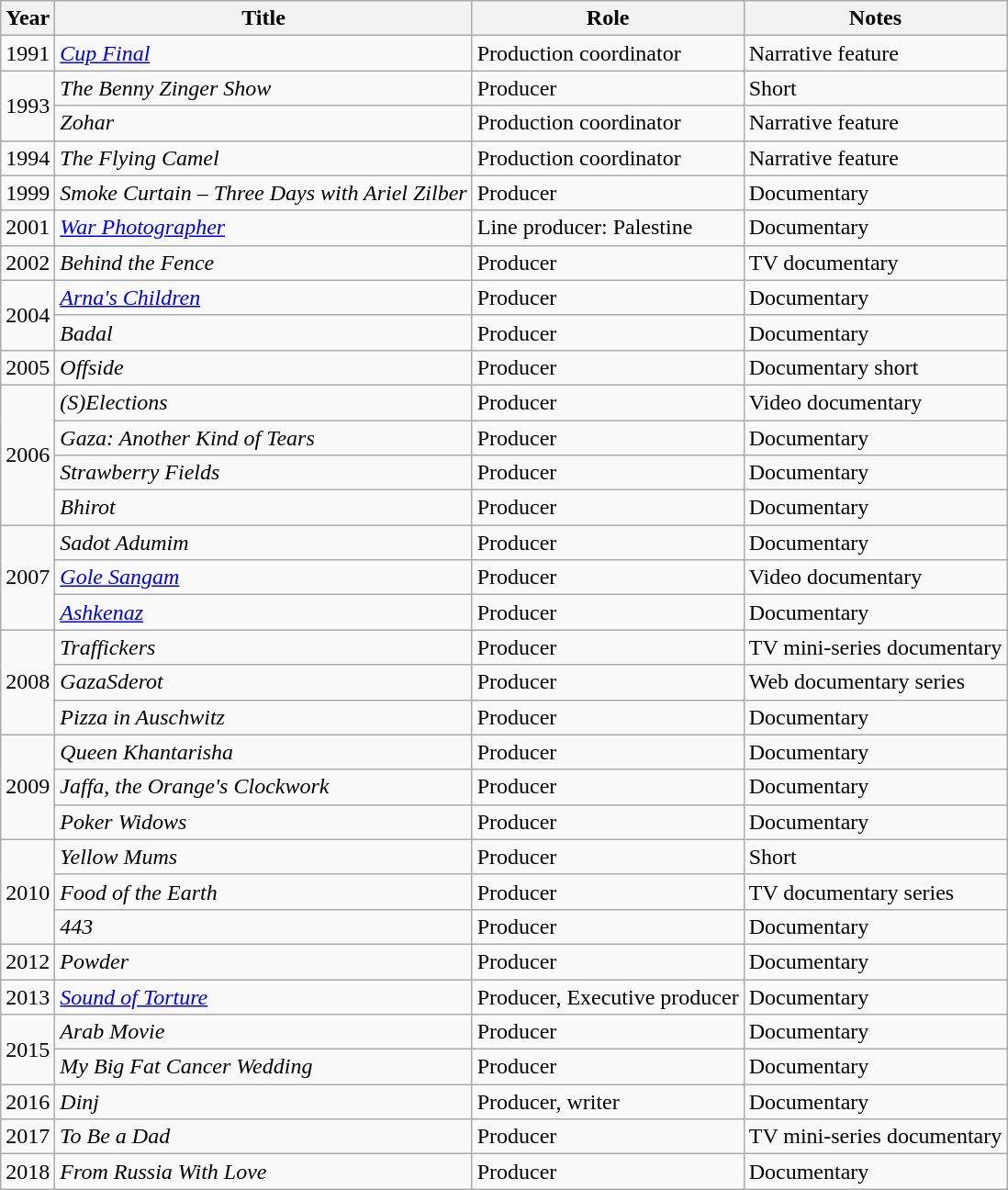<table class="wikitable">
<tr>
<th>Year</th>
<th>Title</th>
<th>Role</th>
<th>Notes</th>
</tr>
<tr>
<td>1991</td>
<td><em><a href='#'>Cup Final</a></em></td>
<td>Production coordinator</td>
<td>Narrative feature</td>
</tr>
<tr>
<td rowspan="2">1993</td>
<td><em>The Benny Zinger Show</em></td>
<td>Producer</td>
<td>Short</td>
</tr>
<tr>
<td><em>Zohar</em></td>
<td>Production coordinator</td>
<td>Narrative feature</td>
</tr>
<tr>
<td>1994</td>
<td><em>The Flying Camel</em></td>
<td>Production coordinator</td>
<td>Narrative feature</td>
</tr>
<tr>
<td>1999</td>
<td><em>Smoke Curtain – Three Days with Ariel Zilber</em></td>
<td>Producer</td>
<td>Documentary</td>
</tr>
<tr>
<td>2001</td>
<td><em><a href='#'>War Photographer</a></em></td>
<td>Line producer: Palestine</td>
<td>Documentary</td>
</tr>
<tr>
<td>2002</td>
<td><em>Behind the Fence</em></td>
<td>Producer</td>
<td>TV documentary</td>
</tr>
<tr>
<td rowspan="2">2004</td>
<td><em><a href='#'>Arna's Children</a></em></td>
<td>Producer</td>
<td>Documentary</td>
</tr>
<tr>
<td><em>Badal</em></td>
<td>Producer</td>
<td>Documentary</td>
</tr>
<tr>
<td>2005</td>
<td><em>Offside</em></td>
<td>Producer</td>
<td>Documentary short</td>
</tr>
<tr>
<td rowspan="4">2006</td>
<td><em>(S)Elections</em></td>
<td>Producer</td>
<td>Video documentary</td>
</tr>
<tr>
<td><em>Gaza: Another Kind of Tears</em></td>
<td>Producer</td>
<td>Documentary</td>
</tr>
<tr>
<td><em>Strawberry Fields</em></td>
<td>Producer</td>
<td>Documentary</td>
</tr>
<tr>
<td><em>Bhirot</em></td>
<td>Producer</td>
<td>Documentary</td>
</tr>
<tr>
<td rowspan="3">2007</td>
<td><em>Sadot Adumim</em></td>
<td>Producer</td>
<td>Documentary</td>
</tr>
<tr>
<td><em><a href='#'>Gole Sangam</a></em></td>
<td>Producer</td>
<td>Video documentary</td>
</tr>
<tr>
<td><a href='#'><em>Ashkenaz</em></a></td>
<td>Producer</td>
<td>Documentary</td>
</tr>
<tr>
<td rowspan="3">2008</td>
<td><em>Traffickers</em></td>
<td>Producer</td>
<td>TV mini-series documentary</td>
</tr>
<tr>
<td><em>GazaSderot</em></td>
<td>Producer</td>
<td>Web documentary series</td>
</tr>
<tr>
<td><em>Pizza in Auschwitz</em></td>
<td>Producer</td>
<td>Documentary</td>
</tr>
<tr>
<td rowspan="3">2009</td>
<td><em>Queen Khantarisha</em></td>
<td>Producer</td>
<td>Documentary</td>
</tr>
<tr>
<td><em>Jaffa, the Orange's Clockwork</em></td>
<td>Producer</td>
<td>Documentary</td>
</tr>
<tr>
<td><em>Poker Widows</em></td>
<td>Producer</td>
<td>Documentary</td>
</tr>
<tr>
<td rowspan="3">2010</td>
<td><em>Yellow Mums</em></td>
<td>Producer</td>
<td>Short</td>
</tr>
<tr>
<td><em>Food of the Earth</em></td>
<td>Producer</td>
<td>TV documentary series</td>
</tr>
<tr>
<td><em>443</em></td>
<td>Producer</td>
<td>Documentary</td>
</tr>
<tr>
<td>2012</td>
<td><em>Powder</em></td>
<td>Producer</td>
<td>Documentary</td>
</tr>
<tr>
<td>2013</td>
<td><em><a href='#'>Sound of Torture</a></em></td>
<td>Producer, Executive producer</td>
<td>Documentary</td>
</tr>
<tr>
<td rowspan="2">2015</td>
<td><em>Arab Movie</em></td>
<td>Producer</td>
<td>Documentary</td>
</tr>
<tr>
<td><em>My Big Fat Cancer Wedding</em></td>
<td>Producer</td>
<td>Documentary</td>
</tr>
<tr>
<td>2016</td>
<td><em>Dinj</em></td>
<td>Producer, writer</td>
<td>Documentary</td>
</tr>
<tr>
<td>2017</td>
<td><em>To Be a Dad</em></td>
<td>Producer</td>
<td>TV mini-series documentary</td>
</tr>
<tr>
<td>2018</td>
<td><em>From Russia With Love</em></td>
<td>Producer</td>
<td>Documentary</td>
</tr>
</table>
